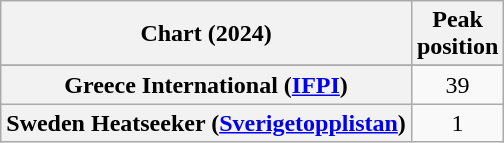<table class="wikitable sortable plainrowheaders" style="text-align:center">
<tr>
<th scope="col">Chart (2024)</th>
<th scope="col">Peak<br>position</th>
</tr>
<tr>
</tr>
<tr>
<th scope="row">Greece International (<a href='#'>IFPI</a>)</th>
<td>39</td>
</tr>
<tr>
<th scope="row">Sweden Heatseeker (<a href='#'>Sverigetopplistan</a>)</th>
<td>1</td>
</tr>
</table>
